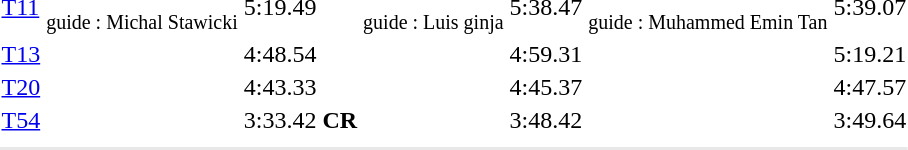<table>
<tr>
<td><a href='#'>T11</a></td>
<td> <br><small> guide : Michal Stawicki</small></td>
<td>5:19.49</td>
<td> <br><small> guide : Luis ginja</small></td>
<td>5:38.47</td>
<td> <br><small> guide : Muhammed Emin Tan</small></td>
<td>5:39.07</td>
</tr>
<tr>
<td><a href='#'>T13</a></td>
<td></td>
<td>4:48.54</td>
<td></td>
<td>4:59.31</td>
<td></td>
<td>5:19.21</td>
</tr>
<tr>
<td><a href='#'>T20</a></td>
<td></td>
<td>4:43.33</td>
<td></td>
<td>4:45.37</td>
<td></td>
<td>4:47.57</td>
</tr>
<tr>
<td><a href='#'>T54</a></td>
<td></td>
<td>3:33.42 <strong>CR</strong></td>
<td></td>
<td>3:48.42</td>
<td></td>
<td>3:49.64</td>
</tr>
<tr>
<td colspan=7></td>
</tr>
<tr>
</tr>
<tr bgcolor= e8e8e8>
<td colspan=7></td>
</tr>
</table>
